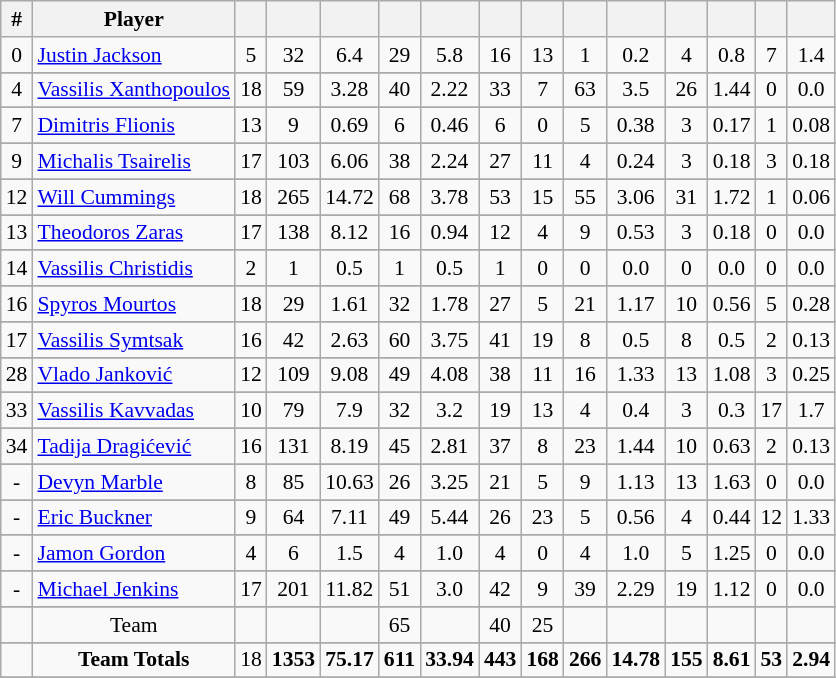<table class="wikitable sortable" style="font-size:90%; text-align:center;">
<tr>
<th>#</th>
<th>Player</th>
<th></th>
<th></th>
<th></th>
<th></th>
<th></th>
<th></th>
<th></th>
<th></th>
<th></th>
<th></th>
<th></th>
<th></th>
<th></th>
</tr>
<tr>
<td>0</td>
<td align="left"> <a href='#'>Justin Jackson</a></td>
<td>5</td>
<td>32</td>
<td>6.4</td>
<td>29</td>
<td>5.8</td>
<td>16</td>
<td>13</td>
<td>1</td>
<td>0.2</td>
<td>4</td>
<td>0.8</td>
<td>7</td>
<td>1.4</td>
</tr>
<tr>
</tr>
<tr>
<td>4</td>
<td align="left"> <a href='#'>Vassilis Xanthopoulos</a></td>
<td>18</td>
<td>59</td>
<td>3.28</td>
<td>40</td>
<td>2.22</td>
<td>33</td>
<td>7</td>
<td>63</td>
<td>3.5</td>
<td>26</td>
<td>1.44</td>
<td>0</td>
<td>0.0</td>
</tr>
<tr>
</tr>
<tr>
<td>7</td>
<td align="left"> <a href='#'>Dimitris Flionis</a></td>
<td>13</td>
<td>9</td>
<td>0.69</td>
<td>6</td>
<td>0.46</td>
<td>6</td>
<td>0</td>
<td>5</td>
<td>0.38</td>
<td>3</td>
<td>0.17</td>
<td>1</td>
<td>0.08</td>
</tr>
<tr>
</tr>
<tr>
<td>9</td>
<td align="left"> <a href='#'>Michalis Tsairelis</a></td>
<td>17</td>
<td>103</td>
<td>6.06</td>
<td>38</td>
<td>2.24</td>
<td>27</td>
<td>11</td>
<td>4</td>
<td>0.24</td>
<td>3</td>
<td>0.18</td>
<td>3</td>
<td>0.18</td>
</tr>
<tr>
</tr>
<tr>
<td>12</td>
<td align="left"> <a href='#'>Will Cummings</a></td>
<td>18</td>
<td>265</td>
<td>14.72</td>
<td>68</td>
<td>3.78</td>
<td>53</td>
<td>15</td>
<td>55</td>
<td>3.06</td>
<td>31</td>
<td>1.72</td>
<td>1</td>
<td>0.06</td>
</tr>
<tr>
</tr>
<tr>
<td>13</td>
<td align="left"> <a href='#'>Theodoros Zaras</a></td>
<td>17</td>
<td>138</td>
<td>8.12</td>
<td>16</td>
<td>0.94</td>
<td>12</td>
<td>4</td>
<td>9</td>
<td>0.53</td>
<td>3</td>
<td>0.18</td>
<td>0</td>
<td>0.0</td>
</tr>
<tr>
</tr>
<tr>
<td>14</td>
<td align="left"> <a href='#'>Vassilis Christidis</a></td>
<td>2</td>
<td>1</td>
<td>0.5</td>
<td>1</td>
<td>0.5</td>
<td>1</td>
<td>0</td>
<td>0</td>
<td>0.0</td>
<td>0</td>
<td>0.0</td>
<td>0</td>
<td>0.0</td>
</tr>
<tr>
</tr>
<tr>
<td>16</td>
<td align="left"> <a href='#'>Spyros Mourtos</a></td>
<td>18</td>
<td>29</td>
<td>1.61</td>
<td>32</td>
<td>1.78</td>
<td>27</td>
<td>5</td>
<td>21</td>
<td>1.17</td>
<td>10</td>
<td>0.56</td>
<td>5</td>
<td>0.28</td>
</tr>
<tr>
</tr>
<tr>
<td>17</td>
<td align="left"> <a href='#'>Vassilis Symtsak</a></td>
<td>16</td>
<td>42</td>
<td>2.63</td>
<td>60</td>
<td>3.75</td>
<td>41</td>
<td>19</td>
<td>8</td>
<td>0.5</td>
<td>8</td>
<td>0.5</td>
<td>2</td>
<td>0.13</td>
</tr>
<tr>
</tr>
<tr>
<td>28</td>
<td align="left"> <a href='#'>Vlado Janković</a></td>
<td>12</td>
<td>109</td>
<td>9.08</td>
<td>49</td>
<td>4.08</td>
<td>38</td>
<td>11</td>
<td>16</td>
<td>1.33</td>
<td>13</td>
<td>1.08</td>
<td>3</td>
<td>0.25</td>
</tr>
<tr>
</tr>
<tr>
<td>33</td>
<td align="left"> <a href='#'>Vassilis Kavvadas</a></td>
<td>10</td>
<td>79</td>
<td>7.9</td>
<td>32</td>
<td>3.2</td>
<td>19</td>
<td>13</td>
<td>4</td>
<td>0.4</td>
<td>3</td>
<td>0.3</td>
<td>17</td>
<td>1.7</td>
</tr>
<tr>
</tr>
<tr>
<td>34</td>
<td align="left"> <a href='#'>Tadija Dragićević</a></td>
<td>16</td>
<td>131</td>
<td>8.19</td>
<td>45</td>
<td>2.81</td>
<td>37</td>
<td>8</td>
<td>23</td>
<td>1.44</td>
<td>10</td>
<td>0.63</td>
<td>2</td>
<td>0.13</td>
</tr>
<tr>
</tr>
<tr>
<td>-</td>
<td align="left"> <a href='#'>Devyn Marble</a></td>
<td>8</td>
<td>85</td>
<td>10.63</td>
<td>26</td>
<td>3.25</td>
<td>21</td>
<td>5</td>
<td>9</td>
<td>1.13</td>
<td>13</td>
<td>1.63</td>
<td>0</td>
<td>0.0</td>
</tr>
<tr>
</tr>
<tr>
<td>-</td>
<td align="left"> <a href='#'>Eric Buckner</a></td>
<td>9</td>
<td>64</td>
<td>7.11</td>
<td>49</td>
<td>5.44</td>
<td>26</td>
<td>23</td>
<td>5</td>
<td>0.56</td>
<td>4</td>
<td>0.44</td>
<td>12</td>
<td>1.33</td>
</tr>
<tr>
</tr>
<tr>
<td>-</td>
<td align="left"> <a href='#'>Jamon Gordon</a></td>
<td>4</td>
<td>6</td>
<td>1.5</td>
<td>4</td>
<td>1.0</td>
<td>4</td>
<td>0</td>
<td>4</td>
<td>1.0</td>
<td>5</td>
<td>1.25</td>
<td>0</td>
<td>0.0</td>
</tr>
<tr>
</tr>
<tr>
<td>-</td>
<td align="left"> <a href='#'>Michael Jenkins</a></td>
<td>17</td>
<td>201</td>
<td>11.82</td>
<td>51</td>
<td>3.0</td>
<td>42</td>
<td>9</td>
<td>39</td>
<td>2.29</td>
<td>19</td>
<td>1.12</td>
<td>0</td>
<td>0.0</td>
</tr>
<tr>
</tr>
<tr>
<td></td>
<td>Team</td>
<td></td>
<td></td>
<td></td>
<td>65</td>
<td></td>
<td>40</td>
<td>25</td>
<td></td>
<td></td>
<td></td>
<td></td>
<td></td>
<td></td>
</tr>
<tr>
</tr>
<tr>
<td></td>
<td><strong>Team Totals</strong></td>
<td>18</td>
<td><strong>1353</strong></td>
<td><strong>75.17</strong></td>
<td><strong>611</strong></td>
<td><strong>33.94</strong></td>
<td><strong>443</strong></td>
<td><strong>168</strong></td>
<td><strong>266</strong></td>
<td><strong>14.78</strong></td>
<td><strong>155</strong></td>
<td><strong>8.61</strong></td>
<td><strong>53</strong></td>
<td><strong>2.94</strong></td>
</tr>
<tr>
</tr>
</table>
